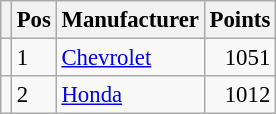<table class="wikitable" style="font-size: 95%;">
<tr>
<th></th>
<th>Pos</th>
<th>Manufacturer</th>
<th>Points</th>
</tr>
<tr>
<td align="left"></td>
<td>1</td>
<td> <a href='#'>Chevrolet</a></td>
<td align="right">1051</td>
</tr>
<tr>
<td align="left"></td>
<td>2</td>
<td> <a href='#'>Honda</a></td>
<td align="right">1012</td>
</tr>
</table>
